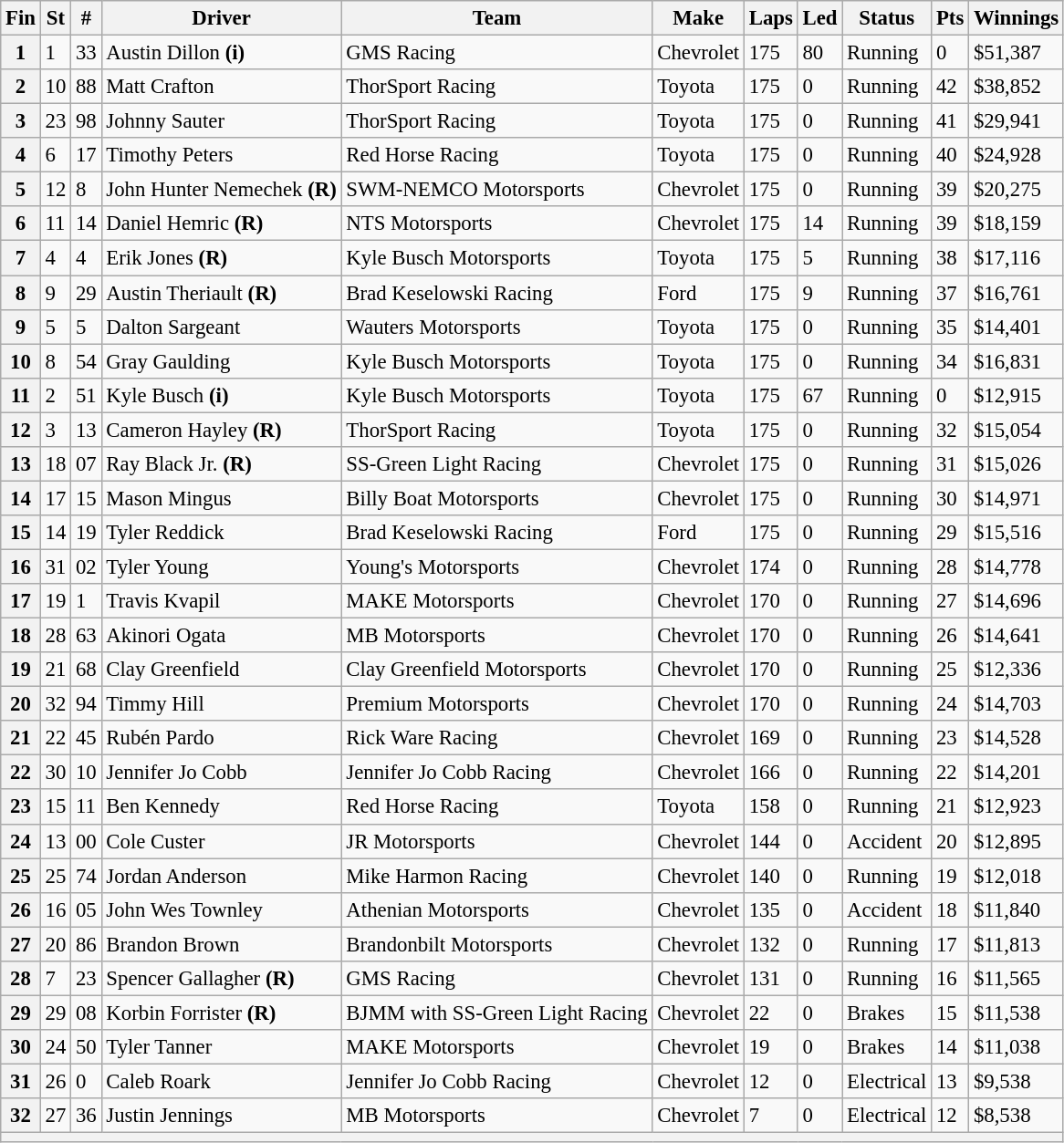<table class="wikitable" style="font-size:95%">
<tr>
<th>Fin</th>
<th>St</th>
<th>#</th>
<th>Driver</th>
<th>Team</th>
<th>Make</th>
<th>Laps</th>
<th>Led</th>
<th>Status</th>
<th>Pts</th>
<th>Winnings</th>
</tr>
<tr>
<th>1</th>
<td>1</td>
<td>33</td>
<td>Austin Dillon <strong>(i)</strong></td>
<td>GMS Racing</td>
<td>Chevrolet</td>
<td>175</td>
<td>80</td>
<td>Running</td>
<td>0</td>
<td>$51,387</td>
</tr>
<tr>
<th>2</th>
<td>10</td>
<td>88</td>
<td>Matt Crafton</td>
<td>ThorSport Racing</td>
<td>Toyota</td>
<td>175</td>
<td>0</td>
<td>Running</td>
<td>42</td>
<td>$38,852</td>
</tr>
<tr>
<th>3</th>
<td>23</td>
<td>98</td>
<td>Johnny Sauter</td>
<td>ThorSport Racing</td>
<td>Toyota</td>
<td>175</td>
<td>0</td>
<td>Running</td>
<td>41</td>
<td>$29,941</td>
</tr>
<tr>
<th>4</th>
<td>6</td>
<td>17</td>
<td>Timothy Peters</td>
<td>Red Horse Racing</td>
<td>Toyota</td>
<td>175</td>
<td>0</td>
<td>Running</td>
<td>40</td>
<td>$24,928</td>
</tr>
<tr>
<th>5</th>
<td>12</td>
<td>8</td>
<td>John Hunter Nemechek <strong>(R)</strong></td>
<td>SWM-NEMCO Motorsports</td>
<td>Chevrolet</td>
<td>175</td>
<td>0</td>
<td>Running</td>
<td>39</td>
<td>$20,275</td>
</tr>
<tr>
<th>6</th>
<td>11</td>
<td>14</td>
<td>Daniel Hemric <strong>(R)</strong></td>
<td>NTS Motorsports</td>
<td>Chevrolet</td>
<td>175</td>
<td>14</td>
<td>Running</td>
<td>39</td>
<td>$18,159</td>
</tr>
<tr>
<th>7</th>
<td>4</td>
<td>4</td>
<td>Erik Jones <strong>(R)</strong></td>
<td>Kyle Busch Motorsports</td>
<td>Toyota</td>
<td>175</td>
<td>5</td>
<td>Running</td>
<td>38</td>
<td>$17,116</td>
</tr>
<tr>
<th>8</th>
<td>9</td>
<td>29</td>
<td>Austin Theriault <strong>(R)</strong></td>
<td>Brad Keselowski Racing</td>
<td>Ford</td>
<td>175</td>
<td>9</td>
<td>Running</td>
<td>37</td>
<td>$16,761</td>
</tr>
<tr>
<th>9</th>
<td>5</td>
<td>5</td>
<td>Dalton Sargeant</td>
<td>Wauters Motorsports</td>
<td>Toyota</td>
<td>175</td>
<td>0</td>
<td>Running</td>
<td>35</td>
<td>$14,401</td>
</tr>
<tr>
<th>10</th>
<td>8</td>
<td>54</td>
<td>Gray Gaulding</td>
<td>Kyle Busch Motorsports</td>
<td>Toyota</td>
<td>175</td>
<td>0</td>
<td>Running</td>
<td>34</td>
<td>$16,831</td>
</tr>
<tr>
<th>11</th>
<td>2</td>
<td>51</td>
<td>Kyle Busch <strong>(i)</strong></td>
<td>Kyle Busch Motorsports</td>
<td>Toyota</td>
<td>175</td>
<td>67</td>
<td>Running</td>
<td>0</td>
<td>$12,915</td>
</tr>
<tr>
<th>12</th>
<td>3</td>
<td>13</td>
<td>Cameron Hayley <strong>(R)</strong></td>
<td>ThorSport Racing</td>
<td>Toyota</td>
<td>175</td>
<td>0</td>
<td>Running</td>
<td>32</td>
<td>$15,054</td>
</tr>
<tr>
<th>13</th>
<td>18</td>
<td>07</td>
<td>Ray Black Jr. <strong>(R)</strong></td>
<td>SS-Green Light Racing</td>
<td>Chevrolet</td>
<td>175</td>
<td>0</td>
<td>Running</td>
<td>31</td>
<td>$15,026</td>
</tr>
<tr>
<th>14</th>
<td>17</td>
<td>15</td>
<td>Mason Mingus</td>
<td>Billy Boat Motorsports</td>
<td>Chevrolet</td>
<td>175</td>
<td>0</td>
<td>Running</td>
<td>30</td>
<td>$14,971</td>
</tr>
<tr>
<th>15</th>
<td>14</td>
<td>19</td>
<td>Tyler Reddick</td>
<td>Brad Keselowski Racing</td>
<td>Ford</td>
<td>175</td>
<td>0</td>
<td>Running</td>
<td>29</td>
<td>$15,516</td>
</tr>
<tr>
<th>16</th>
<td>31</td>
<td>02</td>
<td>Tyler Young</td>
<td>Young's Motorsports</td>
<td>Chevrolet</td>
<td>174</td>
<td>0</td>
<td>Running</td>
<td>28</td>
<td>$14,778</td>
</tr>
<tr>
<th>17</th>
<td>19</td>
<td>1</td>
<td>Travis Kvapil</td>
<td>MAKE Motorsports</td>
<td>Chevrolet</td>
<td>170</td>
<td>0</td>
<td>Running</td>
<td>27</td>
<td>$14,696</td>
</tr>
<tr>
<th>18</th>
<td>28</td>
<td>63</td>
<td>Akinori Ogata</td>
<td>MB Motorsports</td>
<td>Chevrolet</td>
<td>170</td>
<td>0</td>
<td>Running</td>
<td>26</td>
<td>$14,641</td>
</tr>
<tr>
<th>19</th>
<td>21</td>
<td>68</td>
<td>Clay Greenfield</td>
<td>Clay Greenfield Motorsports</td>
<td>Chevrolet</td>
<td>170</td>
<td>0</td>
<td>Running</td>
<td>25</td>
<td>$12,336</td>
</tr>
<tr>
<th>20</th>
<td>32</td>
<td>94</td>
<td>Timmy Hill</td>
<td>Premium Motorsports</td>
<td>Chevrolet</td>
<td>170</td>
<td>0</td>
<td>Running</td>
<td>24</td>
<td>$14,703</td>
</tr>
<tr>
<th>21</th>
<td>22</td>
<td>45</td>
<td>Rubén Pardo</td>
<td>Rick Ware Racing</td>
<td>Chevrolet</td>
<td>169</td>
<td>0</td>
<td>Running</td>
<td>23</td>
<td>$14,528</td>
</tr>
<tr>
<th>22</th>
<td>30</td>
<td>10</td>
<td>Jennifer Jo Cobb</td>
<td>Jennifer Jo Cobb Racing</td>
<td>Chevrolet</td>
<td>166</td>
<td>0</td>
<td>Running</td>
<td>22</td>
<td>$14,201</td>
</tr>
<tr>
<th>23</th>
<td>15</td>
<td>11</td>
<td>Ben Kennedy</td>
<td>Red Horse Racing</td>
<td>Toyota</td>
<td>158</td>
<td>0</td>
<td>Running</td>
<td>21</td>
<td>$12,923</td>
</tr>
<tr>
<th>24</th>
<td>13</td>
<td>00</td>
<td>Cole Custer</td>
<td>JR Motorsports</td>
<td>Chevrolet</td>
<td>144</td>
<td>0</td>
<td>Accident</td>
<td>20</td>
<td>$12,895</td>
</tr>
<tr>
<th>25</th>
<td>25</td>
<td>74</td>
<td>Jordan Anderson</td>
<td>Mike Harmon Racing</td>
<td>Chevrolet</td>
<td>140</td>
<td>0</td>
<td>Running</td>
<td>19</td>
<td>$12,018</td>
</tr>
<tr>
<th>26</th>
<td>16</td>
<td>05</td>
<td>John Wes Townley</td>
<td>Athenian Motorsports</td>
<td>Chevrolet</td>
<td>135</td>
<td>0</td>
<td>Accident</td>
<td>18</td>
<td>$11,840</td>
</tr>
<tr>
<th>27</th>
<td>20</td>
<td>86</td>
<td>Brandon Brown</td>
<td>Brandonbilt Motorsports</td>
<td>Chevrolet</td>
<td>132</td>
<td>0</td>
<td>Running</td>
<td>17</td>
<td>$11,813</td>
</tr>
<tr>
<th>28</th>
<td>7</td>
<td>23</td>
<td>Spencer Gallagher <strong>(R)</strong></td>
<td>GMS Racing</td>
<td>Chevrolet</td>
<td>131</td>
<td>0</td>
<td>Running</td>
<td>16</td>
<td>$11,565</td>
</tr>
<tr>
<th>29</th>
<td>29</td>
<td>08</td>
<td>Korbin Forrister <strong>(R)</strong></td>
<td>BJMM with SS-Green Light Racing</td>
<td>Chevrolet</td>
<td>22</td>
<td>0</td>
<td>Brakes</td>
<td>15</td>
<td>$11,538</td>
</tr>
<tr>
<th>30</th>
<td>24</td>
<td>50</td>
<td>Tyler Tanner</td>
<td>MAKE Motorsports</td>
<td>Chevrolet</td>
<td>19</td>
<td>0</td>
<td>Brakes</td>
<td>14</td>
<td>$11,038</td>
</tr>
<tr>
<th>31</th>
<td>26</td>
<td>0</td>
<td>Caleb Roark</td>
<td>Jennifer Jo Cobb Racing</td>
<td>Chevrolet</td>
<td>12</td>
<td>0</td>
<td>Electrical</td>
<td>13</td>
<td>$9,538</td>
</tr>
<tr>
<th>32</th>
<td>27</td>
<td>36</td>
<td>Justin Jennings</td>
<td>MB Motorsports</td>
<td>Chevrolet</td>
<td>7</td>
<td>0</td>
<td>Electrical</td>
<td>12</td>
<td>$8,538</td>
</tr>
<tr>
<th colspan="11"></th>
</tr>
</table>
